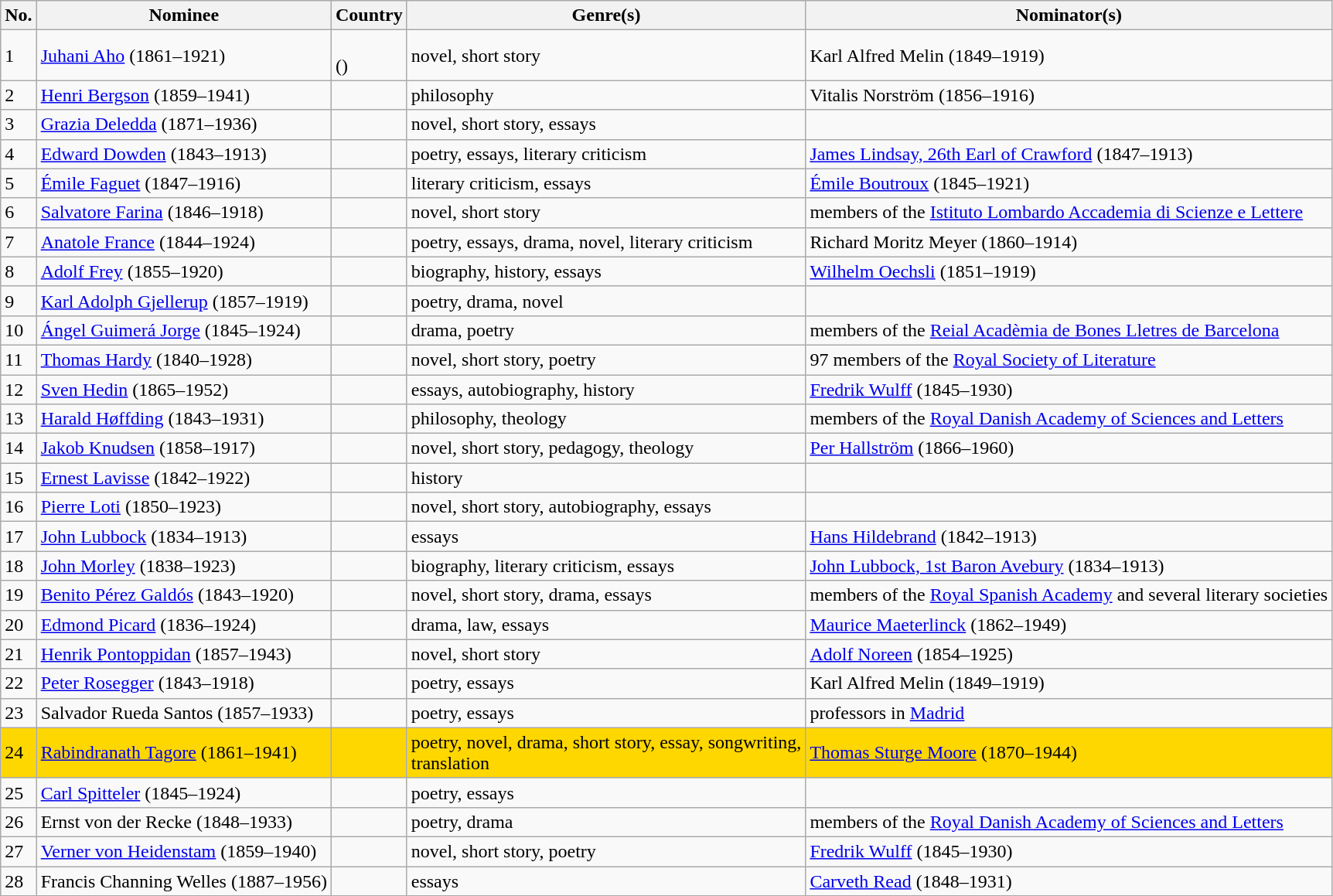<table class="sortable wikitable mw-collapsible">
<tr>
<th scope=col>No.</th>
<th scope=col>Nominee</th>
<th scope=col>Country</th>
<th scope=col>Genre(s)</th>
<th scope=col>Nominator(s)</th>
</tr>
<tr>
<td>1</td>
<td><a href='#'>Juhani Aho</a> (1861–1921)</td>
<td><br>()</td>
<td>novel, short story</td>
<td>Karl Alfred Melin (1849–1919)</td>
</tr>
<tr>
<td>2</td>
<td><a href='#'>Henri Bergson</a> (1859–1941)</td>
<td></td>
<td>philosophy</td>
<td>Vitalis Norström (1856–1916)</td>
</tr>
<tr>
<td>3</td>
<td><a href='#'>Grazia Deledda</a> (1871–1936)</td>
<td></td>
<td>novel, short story, essays</td>
<td></td>
</tr>
<tr>
<td>4</td>
<td><a href='#'>Edward Dowden</a> (1843–1913)</td>
<td></td>
<td>poetry, essays, literary criticism</td>
<td><a href='#'>James Lindsay, 26th Earl of Crawford</a> (1847–1913)</td>
</tr>
<tr>
<td>5</td>
<td><a href='#'>Émile Faguet</a> (1847–1916)</td>
<td></td>
<td>literary criticism, essays</td>
<td><a href='#'>Émile Boutroux</a> (1845–1921)</td>
</tr>
<tr>
<td>6</td>
<td><a href='#'>Salvatore Farina</a> (1846–1918)</td>
<td></td>
<td>novel, short story</td>
<td>members of the <a href='#'>Istituto Lombardo Accademia di Scienze e Lettere</a></td>
</tr>
<tr>
<td>7</td>
<td><a href='#'>Anatole France</a> (1844–1924)</td>
<td></td>
<td>poetry, essays, drama, novel, literary criticism</td>
<td>Richard Moritz Meyer (1860–1914)</td>
</tr>
<tr>
<td>8</td>
<td><a href='#'>Adolf Frey</a> (1855–1920)</td>
<td></td>
<td>biography, history, essays</td>
<td><a href='#'>Wilhelm Oechsli</a> (1851–1919)</td>
</tr>
<tr>
<td>9</td>
<td><a href='#'>Karl Adolph Gjellerup</a> (1857–1919)</td>
<td></td>
<td>poetry, drama, novel</td>
<td></td>
</tr>
<tr>
<td>10</td>
<td><a href='#'>Ángel Guimerá Jorge</a> (1845–1924)</td>
<td></td>
<td>drama, poetry</td>
<td>members of the <a href='#'>Reial Acadèmia de Bones Lletres de Barcelona</a></td>
</tr>
<tr>
<td>11</td>
<td><a href='#'>Thomas Hardy</a> (1840–1928)</td>
<td></td>
<td>novel, short story, poetry</td>
<td>97 members of the <a href='#'>Royal Society of Literature</a></td>
</tr>
<tr>
<td>12</td>
<td><a href='#'>Sven Hedin</a> (1865–1952)</td>
<td></td>
<td>essays, autobiography, history</td>
<td><a href='#'>Fredrik Wulff</a> (1845–1930)</td>
</tr>
<tr>
<td>13</td>
<td><a href='#'>Harald Høffding</a> (1843–1931)</td>
<td></td>
<td>philosophy, theology</td>
<td>members of the <a href='#'>Royal Danish Academy of Sciences and Letters</a></td>
</tr>
<tr>
<td>14</td>
<td><a href='#'>Jakob Knudsen</a> (1858–1917)</td>
<td></td>
<td>novel, short story, pedagogy, theology</td>
<td><a href='#'>Per Hallström</a> (1866–1960)</td>
</tr>
<tr>
<td>15</td>
<td><a href='#'>Ernest Lavisse</a> (1842–1922)</td>
<td></td>
<td>history</td>
<td></td>
</tr>
<tr>
<td>16</td>
<td><a href='#'>Pierre Loti</a> (1850–1923)</td>
<td></td>
<td>novel, short story, autobiography, essays</td>
<td></td>
</tr>
<tr>
<td>17</td>
<td><a href='#'>John Lubbock</a> (1834–1913)</td>
<td></td>
<td>essays</td>
<td><a href='#'>Hans Hildebrand</a> (1842–1913)</td>
</tr>
<tr>
<td>18</td>
<td><a href='#'>John Morley</a> (1838–1923)</td>
<td></td>
<td>biography, literary criticism, essays</td>
<td><a href='#'>John Lubbock, 1st Baron Avebury</a> (1834–1913)</td>
</tr>
<tr>
<td>19</td>
<td><a href='#'>Benito Pérez Galdós</a> (1843–1920)</td>
<td></td>
<td>novel, short story, drama, essays</td>
<td>members of the <a href='#'>Royal Spanish Academy</a> and several literary societies</td>
</tr>
<tr>
<td>20</td>
<td><a href='#'>Edmond Picard</a> (1836–1924)</td>
<td></td>
<td>drama, law, essays</td>
<td> <a href='#'>Maurice Maeterlinck</a> (1862–1949)</td>
</tr>
<tr>
<td>21</td>
<td><a href='#'>Henrik Pontoppidan</a> (1857–1943)</td>
<td></td>
<td>novel, short story</td>
<td><a href='#'>Adolf Noreen</a> (1854–1925)</td>
</tr>
<tr>
<td>22</td>
<td><a href='#'>Peter Rosegger</a> (1843–1918)</td>
<td></td>
<td>poetry, essays</td>
<td>Karl Alfred Melin (1849–1919)</td>
</tr>
<tr>
<td>23</td>
<td>Salvador Rueda Santos (1857–1933)</td>
<td></td>
<td>poetry, essays</td>
<td>professors in <a href='#'>Madrid</a></td>
</tr>
<tr>
<td style="background:gold;white-space:nowrap">24</td>
<td style="background:gold;white-space:nowrap"><a href='#'>Rabindranath Tagore</a> (1861–1941)</td>
<td style="background:gold;white-space:nowrap"></td>
<td style="background:gold;white-space:nowrap">poetry, novel, drama, short story, essay, songwriting, <br>translation</td>
<td style="background:gold;white-space:nowrap"><a href='#'>Thomas Sturge Moore</a> (1870–1944)</td>
</tr>
<tr>
<td>25</td>
<td><a href='#'>Carl Spitteler</a> (1845–1924)</td>
<td></td>
<td>poetry, essays</td>
<td></td>
</tr>
<tr>
<td>26</td>
<td>Ernst von der Recke (1848–1933)</td>
<td></td>
<td>poetry, drama</td>
<td>members of the <a href='#'>Royal Danish Academy of Sciences and Letters</a></td>
</tr>
<tr>
<td>27</td>
<td><a href='#'>Verner von Heidenstam</a> (1859–1940)</td>
<td></td>
<td>novel, short story, poetry</td>
<td><a href='#'>Fredrik Wulff</a> (1845–1930)</td>
</tr>
<tr>
<td>28</td>
<td>Francis Channing Welles (1887–1956)</td>
<td></td>
<td>essays</td>
<td><a href='#'>Carveth Read</a> (1848–1931)</td>
</tr>
</table>
